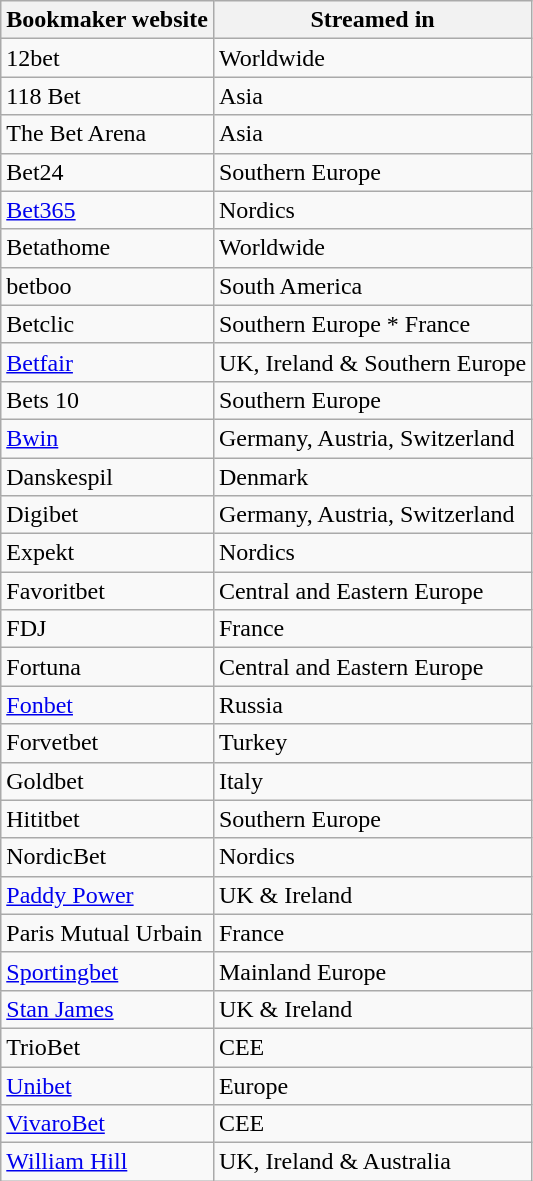<table class="wikitable">
<tr>
<th align=center>Bookmaker website</th>
<th align=center>Streamed in</th>
</tr>
<tr>
<td align=left>12bet</td>
<td>Worldwide</td>
</tr>
<tr>
<td align=left>118 Bet</td>
<td>Asia</td>
</tr>
<tr>
<td align=left>The Bet Arena</td>
<td>Asia</td>
</tr>
<tr>
<td align=left>Bet24</td>
<td>Southern Europe</td>
</tr>
<tr>
<td align=left><a href='#'>Bet365</a></td>
<td>Nordics</td>
</tr>
<tr>
<td align=left>Betathome</td>
<td>Worldwide</td>
</tr>
<tr>
<td align=left>betboo</td>
<td>South America</td>
</tr>
<tr>
<td align=left>Betclic</td>
<td>Southern Europe * France</td>
</tr>
<tr>
<td align=left><a href='#'>Betfair</a></td>
<td>UK, Ireland & Southern Europe</td>
</tr>
<tr>
<td align=left>Bets 10</td>
<td>Southern Europe</td>
</tr>
<tr>
<td align=left><a href='#'>Bwin</a></td>
<td>Germany, Austria, Switzerland</td>
</tr>
<tr>
<td align=left>Danskespil</td>
<td>Denmark</td>
</tr>
<tr>
<td align=left>Digibet</td>
<td>Germany, Austria, Switzerland</td>
</tr>
<tr>
<td align=left>Expekt</td>
<td>Nordics</td>
</tr>
<tr>
<td align=left>Favoritbet</td>
<td>Central and Eastern Europe</td>
</tr>
<tr>
<td align=left>FDJ</td>
<td>France</td>
</tr>
<tr>
<td align=left>Fortuna</td>
<td>Central and Eastern Europe</td>
</tr>
<tr>
<td align=left><a href='#'>Fonbet</a></td>
<td>Russia</td>
</tr>
<tr>
<td align=left>Forvetbet</td>
<td>Turkey</td>
</tr>
<tr>
<td align=left>Goldbet</td>
<td>Italy</td>
</tr>
<tr>
<td align=left>Hititbet</td>
<td>Southern Europe</td>
</tr>
<tr>
<td align=left>NordicBet</td>
<td>Nordics</td>
</tr>
<tr>
<td align=left><a href='#'>Paddy Power</a></td>
<td>UK & Ireland</td>
</tr>
<tr>
<td align=left>Paris Mutual Urbain</td>
<td>France</td>
</tr>
<tr>
<td align=left><a href='#'>Sportingbet</a></td>
<td>Mainland Europe</td>
</tr>
<tr>
<td align=left><a href='#'>Stan James</a></td>
<td>UK & Ireland</td>
</tr>
<tr>
<td align=left>TrioBet</td>
<td>CEE</td>
</tr>
<tr>
<td align=left><a href='#'>Unibet</a></td>
<td>Europe</td>
</tr>
<tr>
<td align=left><a href='#'>VivaroBet</a></td>
<td>CEE</td>
</tr>
<tr>
<td align=left><a href='#'>William Hill</a></td>
<td>UK, Ireland & Australia</td>
</tr>
</table>
